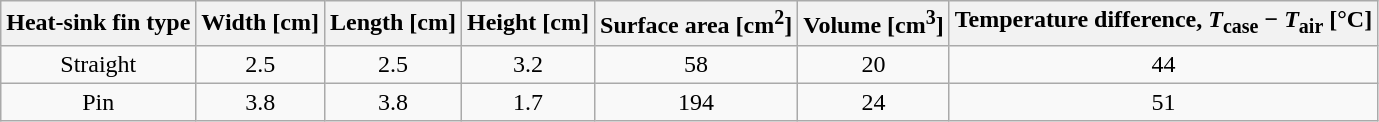<table class="wikitable" style="text-align:center">
<tr>
<th>Heat-sink fin type</th>
<th>Width [cm]</th>
<th>Length [cm]</th>
<th>Height [cm]</th>
<th>Surface area [cm<sup>2</sup>]</th>
<th>Volume [cm<sup>3</sup>]</th>
<th>Temperature difference, <em>T</em><sub>case</sub> − <em>T</em><sub>air</sub> [°C]</th>
</tr>
<tr>
<td>Straight</td>
<td>2.5</td>
<td>2.5</td>
<td>3.2</td>
<td>58</td>
<td>20</td>
<td>44</td>
</tr>
<tr>
<td>Pin</td>
<td>3.8</td>
<td>3.8</td>
<td>1.7</td>
<td>194</td>
<td>24</td>
<td>51</td>
</tr>
</table>
